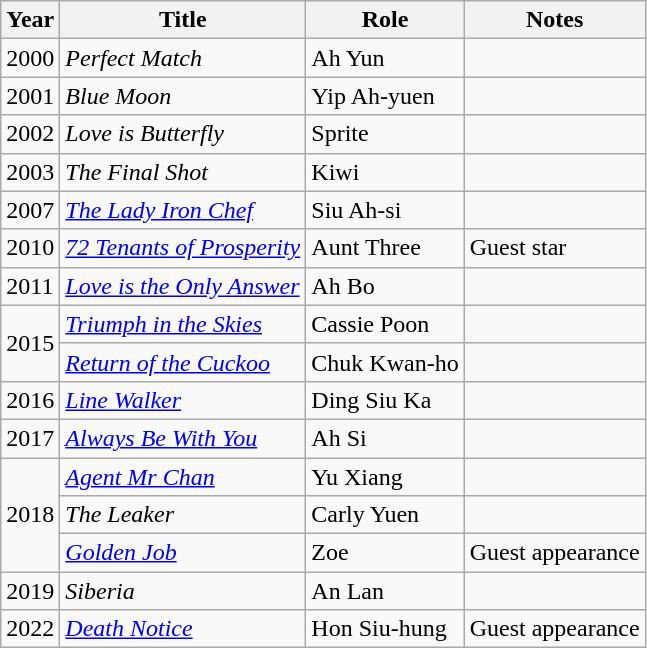<table class="wikitable sortable">
<tr>
<th>Year</th>
<th>Title</th>
<th>Role</th>
<th class="unsortable">Notes</th>
</tr>
<tr>
<td>2000</td>
<td><em>Perfect Match</em></td>
<td>Ah Yun</td>
<td></td>
</tr>
<tr>
<td>2001</td>
<td><em>Blue Moon</em></td>
<td>Yip Ah-yuen</td>
<td></td>
</tr>
<tr>
<td>2002</td>
<td><em>Love is Butterfly</em></td>
<td>Sprite</td>
<td></td>
</tr>
<tr>
<td>2003</td>
<td><em>The Final Shot</em></td>
<td>Kiwi</td>
<td></td>
</tr>
<tr>
<td>2007</td>
<td><em><a href='#'>The Lady Iron Chef</a></em></td>
<td>Siu Ah-si</td>
<td></td>
</tr>
<tr>
<td>2010</td>
<td><em><a href='#'>72 Tenants of Prosperity</a></em></td>
<td>Aunt Three</td>
<td>Guest star</td>
</tr>
<tr>
<td>2011</td>
<td><em><a href='#'>Love is the Only Answer</a></em></td>
<td>Ah Bo</td>
<td></td>
</tr>
<tr>
<td rowspan="2">2015</td>
<td><em><a href='#'>Triumph in the Skies</a></em></td>
<td>Cassie Poon</td>
<td></td>
</tr>
<tr>
<td><em><a href='#'>Return of the Cuckoo</a></em></td>
<td>Chuk Kwan-ho</td>
<td></td>
</tr>
<tr>
<td>2016</td>
<td><em><a href='#'>Line Walker</a></em></td>
<td>Ding Siu Ka</td>
<td></td>
</tr>
<tr>
<td>2017</td>
<td><em><a href='#'>Always Be With You</a></em></td>
<td>Ah Si</td>
<td></td>
</tr>
<tr>
<td rowspan="3">2018</td>
<td><em><a href='#'>Agent Mr Chan</a></em></td>
<td>Yu Xiang</td>
<td></td>
</tr>
<tr>
<td><em>The Leaker</em></td>
<td>Carly Yuen</td>
<td></td>
</tr>
<tr>
<td><em><a href='#'>Golden Job</a></em></td>
<td>Zoe</td>
<td>Guest appearance</td>
</tr>
<tr>
<td>2019</td>
<td><em>Siberia</em></td>
<td>An Lan</td>
<td></td>
</tr>
<tr>
<td>2022</td>
<td><em><a href='#'>Death Notice</a></em></td>
<td>Hon Siu-hung</td>
<td>Guest appearance</td>
</tr>
</table>
